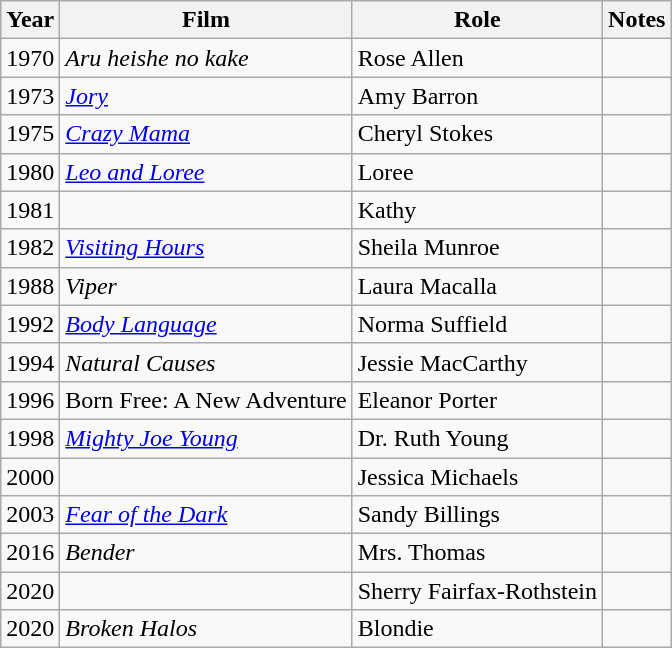<table class="wikitable sortable">
<tr>
<th>Year</th>
<th>Film</th>
<th>Role</th>
<th class="unsortable">Notes</th>
</tr>
<tr>
<td>1970</td>
<td><em>Aru heishe no kake</em></td>
<td>Rose Allen</td>
<td></td>
</tr>
<tr>
<td>1973</td>
<td><em><a href='#'>Jory</a></em></td>
<td>Amy Barron</td>
<td></td>
</tr>
<tr>
<td>1975</td>
<td><em><a href='#'>Crazy Mama</a></em></td>
<td>Cheryl Stokes</td>
<td></td>
</tr>
<tr>
<td>1980</td>
<td><em><a href='#'>Leo and Loree</a></em></td>
<td>Loree</td>
<td></td>
</tr>
<tr>
<td>1981</td>
<td><em></em></td>
<td>Kathy</td>
<td></td>
</tr>
<tr>
<td>1982</td>
<td><em><a href='#'>Visiting Hours</a></em></td>
<td>Sheila Munroe</td>
<td></td>
</tr>
<tr>
<td>1988</td>
<td><em>Viper</em></td>
<td>Laura Macalla</td>
<td></td>
</tr>
<tr>
<td>1992</td>
<td><em><a href='#'>Body Language</a></em></td>
<td>Norma Suffield</td>
<td></td>
</tr>
<tr>
<td>1994</td>
<td><em>Natural Causes</em></td>
<td>Jessie MacCarthy</td>
<td></td>
</tr>
<tr>
<td>1996</td>
<td>Born Free: A New Adventure</td>
<td>Eleanor Porter</td>
<td></td>
</tr>
<tr>
<td>1998</td>
<td><em><a href='#'>Mighty Joe Young</a></em></td>
<td>Dr. Ruth Young</td>
<td></td>
</tr>
<tr>
<td>2000</td>
<td><em></em></td>
<td>Jessica Michaels</td>
<td></td>
</tr>
<tr>
<td>2003</td>
<td><em><a href='#'>Fear of the Dark</a></em></td>
<td>Sandy Billings</td>
<td></td>
</tr>
<tr>
<td>2016</td>
<td><em>Bender</em></td>
<td>Mrs. Thomas</td>
<td></td>
</tr>
<tr>
<td>2020</td>
<td><em></em></td>
<td>Sherry Fairfax-Rothstein</td>
<td></td>
</tr>
<tr>
<td>2020</td>
<td><em>Broken Halos</em></td>
<td>Blondie</td>
<td></td>
</tr>
</table>
